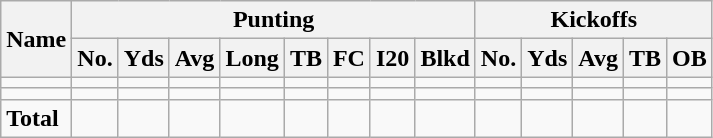<table class="wikitable" style="white-space:nowrap;">
<tr>
<th rowspan="2">Name</th>
<th colspan="8">Punting</th>
<th colspan="5">Kickoffs</th>
</tr>
<tr>
<th>No.</th>
<th>Yds</th>
<th>Avg</th>
<th>Long</th>
<th>TB</th>
<th>FC</th>
<th>I20</th>
<th>Blkd</th>
<th>No.</th>
<th>Yds</th>
<th>Avg</th>
<th>TB</th>
<th>OB</th>
</tr>
<tr>
<td></td>
<td></td>
<td></td>
<td></td>
<td></td>
<td></td>
<td></td>
<td></td>
<td></td>
<td></td>
<td></td>
<td></td>
<td></td>
<td></td>
</tr>
<tr>
<td></td>
<td></td>
<td></td>
<td></td>
<td></td>
<td></td>
<td></td>
<td></td>
<td></td>
<td></td>
<td></td>
<td></td>
<td></td>
<td></td>
</tr>
<tr>
<td><strong>Total</strong></td>
<td></td>
<td></td>
<td></td>
<td></td>
<td></td>
<td></td>
<td></td>
<td></td>
<td></td>
<td></td>
<td></td>
<td></td>
<td></td>
</tr>
</table>
